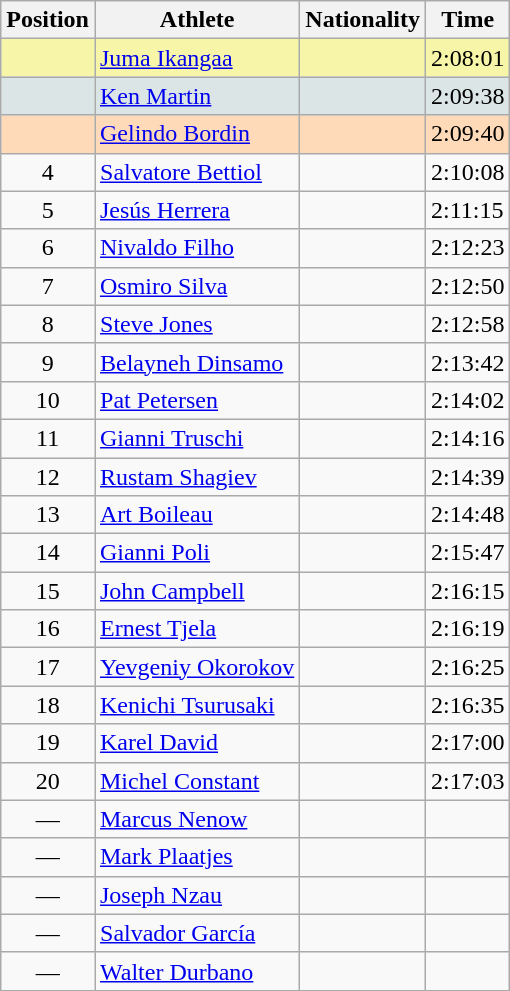<table class="wikitable sortable">
<tr>
<th>Position</th>
<th>Athlete</th>
<th>Nationality</th>
<th>Time</th>
</tr>
<tr bgcolor=#F7F6A8>
<td align=center></td>
<td><a href='#'>Juma Ikangaa</a></td>
<td></td>
<td>2:08:01</td>
</tr>
<tr bgcolor=#DCE5E5>
<td align=center></td>
<td><a href='#'>Ken Martin</a></td>
<td></td>
<td>2:09:38</td>
</tr>
<tr bgcolor=#FFDAB9>
<td align=center></td>
<td><a href='#'>Gelindo Bordin</a></td>
<td></td>
<td>2:09:40</td>
</tr>
<tr>
<td align=center>4</td>
<td><a href='#'>Salvatore Bettiol</a></td>
<td></td>
<td>2:10:08</td>
</tr>
<tr>
<td align=center>5</td>
<td><a href='#'>Jesús Herrera</a></td>
<td></td>
<td>2:11:15</td>
</tr>
<tr>
<td align=center>6</td>
<td><a href='#'>Nivaldo Filho</a></td>
<td></td>
<td>2:12:23</td>
</tr>
<tr>
<td align=center>7</td>
<td><a href='#'>Osmiro Silva</a></td>
<td></td>
<td>2:12:50</td>
</tr>
<tr>
<td align=center>8</td>
<td><a href='#'>Steve Jones</a></td>
<td></td>
<td>2:12:58</td>
</tr>
<tr>
<td align=center>9</td>
<td><a href='#'>Belayneh Dinsamo</a></td>
<td></td>
<td>2:13:42</td>
</tr>
<tr>
<td align=center>10</td>
<td><a href='#'>Pat Petersen</a></td>
<td></td>
<td>2:14:02</td>
</tr>
<tr>
<td align=center>11</td>
<td><a href='#'>Gianni Truschi</a></td>
<td></td>
<td>2:14:16</td>
</tr>
<tr>
<td align=center>12</td>
<td><a href='#'>Rustam Shagiev</a></td>
<td></td>
<td>2:14:39</td>
</tr>
<tr>
<td align=center>13</td>
<td><a href='#'>Art Boileau</a></td>
<td></td>
<td>2:14:48</td>
</tr>
<tr>
<td align=center>14</td>
<td><a href='#'>Gianni Poli</a></td>
<td></td>
<td>2:15:47</td>
</tr>
<tr>
<td align=center>15</td>
<td><a href='#'>John Campbell</a></td>
<td></td>
<td>2:16:15</td>
</tr>
<tr>
<td align=center>16</td>
<td><a href='#'>Ernest Tjela</a></td>
<td></td>
<td>2:16:19</td>
</tr>
<tr>
<td align=center>17</td>
<td><a href='#'>Yevgeniy Okorokov</a></td>
<td></td>
<td>2:16:25</td>
</tr>
<tr>
<td align=center>18</td>
<td><a href='#'>Kenichi Tsurusaki</a></td>
<td></td>
<td>2:16:35</td>
</tr>
<tr>
<td align=center>19</td>
<td><a href='#'>Karel David</a></td>
<td></td>
<td>2:17:00</td>
</tr>
<tr>
<td align=center>20</td>
<td><a href='#'>Michel Constant</a></td>
<td></td>
<td>2:17:03</td>
</tr>
<tr>
<td align=center>—</td>
<td><a href='#'>Marcus Nenow</a></td>
<td></td>
<td></td>
</tr>
<tr>
<td align=center>—</td>
<td><a href='#'>Mark Plaatjes</a></td>
<td></td>
<td></td>
</tr>
<tr>
<td align=center>—</td>
<td><a href='#'>Joseph Nzau</a></td>
<td></td>
<td></td>
</tr>
<tr>
<td align=center>—</td>
<td><a href='#'>Salvador García</a></td>
<td></td>
<td></td>
</tr>
<tr>
<td align=center>—</td>
<td><a href='#'>Walter Durbano</a></td>
<td></td>
<td></td>
</tr>
</table>
